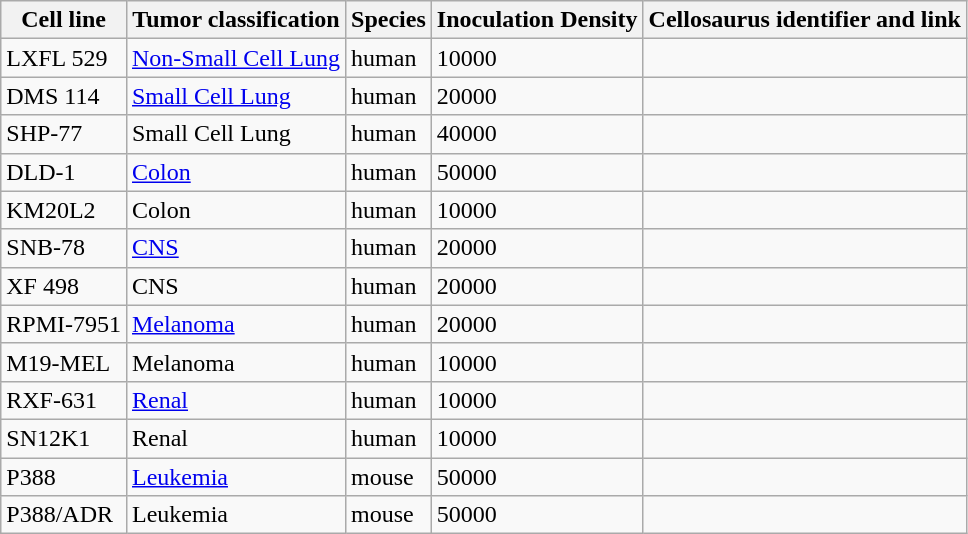<table class="wikitable sortable">
<tr>
<th>Cell line</th>
<th>Tumor classification</th>
<th>Species</th>
<th>Inoculation Density</th>
<th>Cellosaurus identifier and link</th>
</tr>
<tr>
<td>LXFL 529</td>
<td><a href='#'>Non-Small Cell Lung</a></td>
<td>human</td>
<td>10000</td>
<td></td>
</tr>
<tr>
<td>DMS 114</td>
<td><a href='#'>Small Cell Lung</a></td>
<td>human</td>
<td>20000</td>
<td></td>
</tr>
<tr>
<td>SHP-77</td>
<td>Small Cell Lung</td>
<td>human</td>
<td>40000</td>
<td></td>
</tr>
<tr>
<td>DLD-1</td>
<td><a href='#'>Colon</a></td>
<td>human</td>
<td>50000</td>
<td></td>
</tr>
<tr>
<td>KM20L2</td>
<td>Colon</td>
<td>human</td>
<td>10000</td>
<td></td>
</tr>
<tr>
<td>SNB-78</td>
<td><a href='#'>CNS</a></td>
<td>human</td>
<td>20000</td>
<td></td>
</tr>
<tr>
<td>XF 498</td>
<td>CNS</td>
<td>human</td>
<td>20000</td>
<td></td>
</tr>
<tr id = "RPMI-7951">
<td>RPMI-7951</td>
<td><a href='#'>Melanoma</a></td>
<td>human</td>
<td>20000</td>
<td></td>
</tr>
<tr>
<td>M19-MEL</td>
<td>Melanoma</td>
<td>human</td>
<td>10000</td>
<td></td>
</tr>
<tr>
<td>RXF-631</td>
<td><a href='#'>Renal</a></td>
<td>human</td>
<td>10000</td>
<td></td>
</tr>
<tr>
<td>SN12K1</td>
<td>Renal</td>
<td>human</td>
<td>10000</td>
<td></td>
</tr>
<tr id = "P388">
<td>P388</td>
<td><a href='#'>Leukemia</a></td>
<td>mouse</td>
<td>50000</td>
<td></td>
</tr>
<tr>
<td>P388/ADR</td>
<td>Leukemia</td>
<td>mouse</td>
<td>50000</td>
<td></td>
</tr>
</table>
